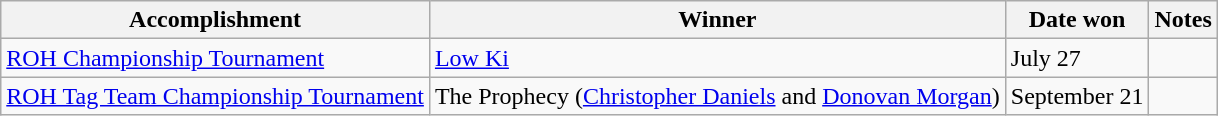<table class="wikitable">
<tr>
<th>Accomplishment</th>
<th>Winner</th>
<th>Date won</th>
<th>Notes</th>
</tr>
<tr>
<td><a href='#'>ROH Championship Tournament</a></td>
<td><a href='#'>Low Ki</a></td>
<td>July 27</td>
<td></td>
</tr>
<tr>
<td><a href='#'>ROH Tag Team Championship Tournament</a></td>
<td>The Prophecy (<a href='#'>Christopher Daniels</a> and <a href='#'>Donovan Morgan</a>)</td>
<td>September 21</td>
<td></td>
</tr>
</table>
